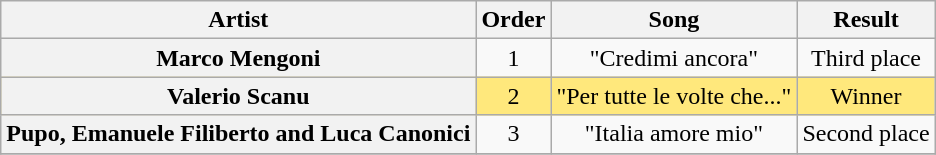<table class="sortable wikitable plainrowheaders" style="text-align:center;">
<tr>
<th>Artist</th>
<th>Order</th>
<th>Song</th>
<th>Result</th>
</tr>
<tr>
<th scope="row">Marco Mengoni</th>
<td>1</td>
<td>"Credimi ancora"</td>
<td>Third place</td>
</tr>
<tr style="background:#ffe87c;">
<th scope="row">Valerio Scanu</th>
<td>2</td>
<td>"Per tutte le volte che..."</td>
<td>Winner</td>
</tr>
<tr>
<th scope="row">Pupo, Emanuele Filiberto and Luca Canonici</th>
<td>3</td>
<td>"Italia amore mio"</td>
<td>Second place</td>
</tr>
<tr>
</tr>
</table>
